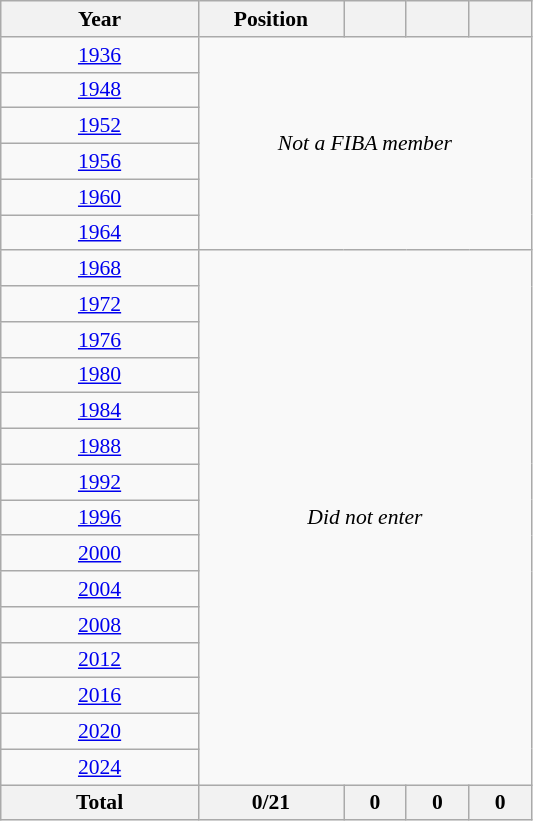<table class="wikitable" style="text-align: center;font-size:90%;">
<tr>
<th width=125>Year</th>
<th width=90>Position</th>
<th width=35></th>
<th width=35></th>
<th width=35></th>
</tr>
<tr>
<td> <a href='#'>1936</a></td>
<td colspan="4" rowspan="6"><em>Not a FIBA member</em></td>
</tr>
<tr>
<td> <a href='#'>1948</a></td>
</tr>
<tr>
<td> <a href='#'>1952</a></td>
</tr>
<tr>
<td> <a href='#'>1956</a></td>
</tr>
<tr>
<td> <a href='#'>1960</a></td>
</tr>
<tr>
<td> <a href='#'>1964</a></td>
</tr>
<tr>
<td> <a href='#'>1968</a></td>
<td colspan="4" rowspan="15"><em>Did not enter</em></td>
</tr>
<tr>
<td> <a href='#'>1972</a></td>
</tr>
<tr>
<td> <a href='#'>1976</a></td>
</tr>
<tr>
<td> <a href='#'>1980</a></td>
</tr>
<tr>
<td> <a href='#'>1984</a></td>
</tr>
<tr>
<td> <a href='#'>1988</a></td>
</tr>
<tr>
<td> <a href='#'>1992</a></td>
</tr>
<tr>
<td> <a href='#'>1996</a></td>
</tr>
<tr>
<td> <a href='#'>2000</a></td>
</tr>
<tr>
<td> <a href='#'>2004</a></td>
</tr>
<tr>
<td> <a href='#'>2008</a></td>
</tr>
<tr>
<td> <a href='#'>2012</a></td>
</tr>
<tr>
<td> <a href='#'>2016</a></td>
</tr>
<tr>
<td> <a href='#'>2020</a></td>
</tr>
<tr>
<td> <a href='#'>2024</a></td>
</tr>
<tr>
<th>Total</th>
<th>0/21</th>
<th>0</th>
<th>0</th>
<th>0</th>
</tr>
</table>
